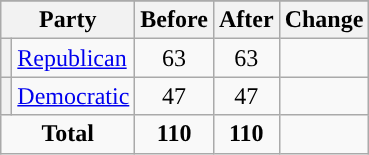<table class="wikitable" style="text-align:center;">
<tr>
</tr>
<tr>
<th colspan=2>Party</th>
<th>Before</th>
<th>After</th>
<th>Change</th>
</tr>
<tr>
<th style="background-color:"></th>
<td style="text-align:left;"><a href='#'>Republican</a></td>
<td>63</td>
<td>63</td>
<td></td>
</tr>
<tr>
<th style="background-color:"></th>
<td style="text-align:left;"><a href='#'>Democratic</a></td>
<td>47</td>
<td>47</td>
<td></td>
</tr>
<tr>
<td colspan=2><strong>Total</strong></td>
<td><strong>110</strong></td>
<td><strong>110</strong></td>
<td></td>
</tr>
</table>
